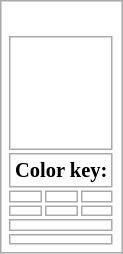<table class="wikitable floatright" style="background: none";>
<tr>
<td><br><table class="floatright" style="font-size: 90%";>
<tr>
<td colspan=3><br>





<br>
<br>







<br>








</td>
</tr>
<tr style="font-size: 95%";>
<td colspan=3><strong>Color key:</strong></td>
</tr>
<tr style="font-size: 95%";>
<td></td>
<td></td>
<td></td>
</tr>
<tr style="font-size: 95%";>
<td></td>
<td></td>
<td></td>
</tr>
<tr style="font-size: 95%";>
<td colspan=3></td>
</tr>
<tr style="font-size: 95%";>
<td colspan=3></td>
</tr>
</table>
</td>
</tr>
</table>
